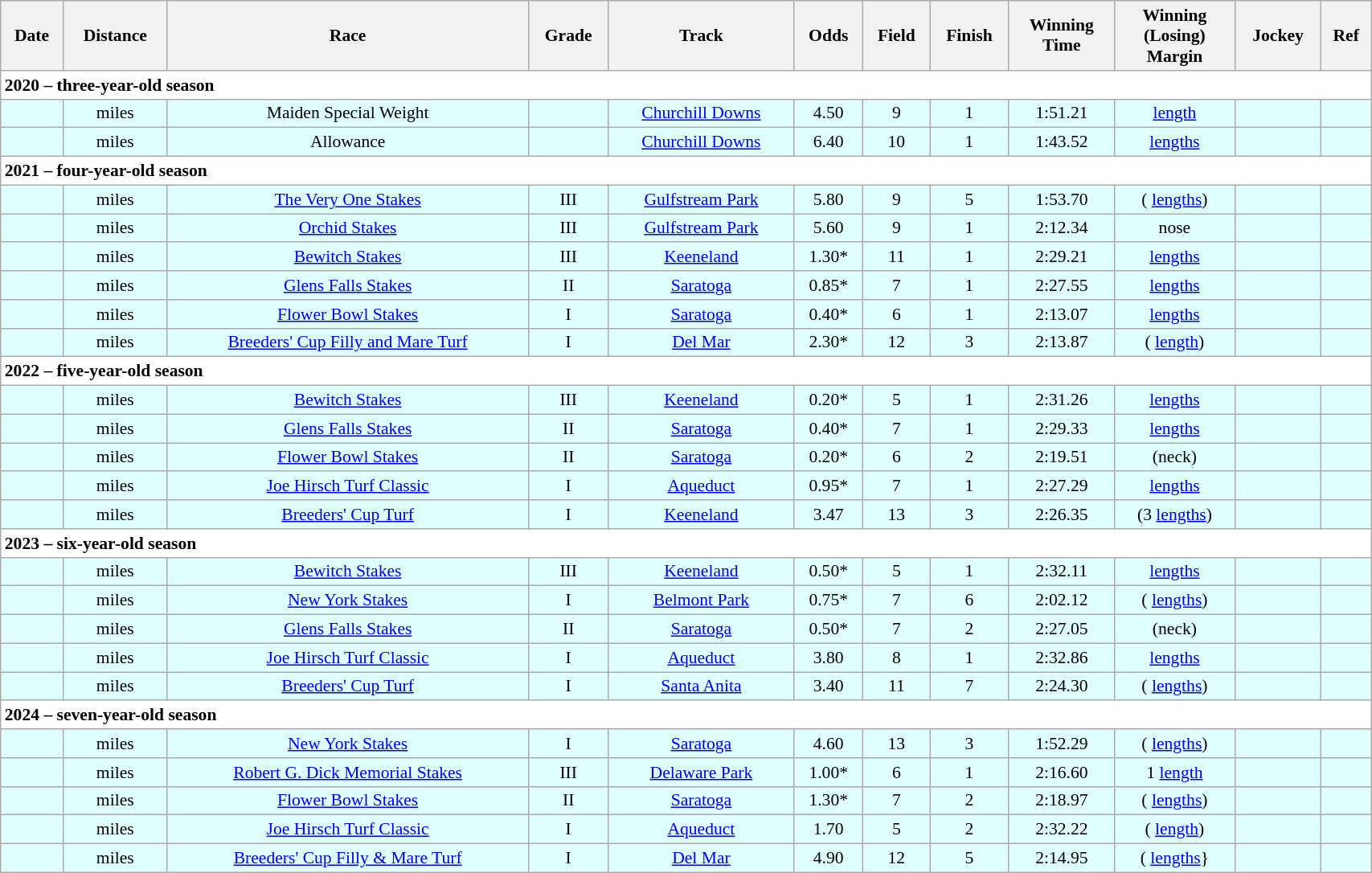<table class = "wikitable sortable" style="text-align:center; width:90%; font-size:90%">
<tr>
<th scope="col">Date</th>
<th scope="col">Distance</th>
<th scope="col">Race</th>
<th scope="col">Grade</th>
<th scope="col">Track</th>
<th scope="col">Odds</th>
<th scope="col">Field</th>
<th scope="col">Finish</th>
<th scope="col">Winning<br>Time</th>
<th scope="col">Winning<br>(Losing)<br>Margin</th>
<th scope="col">Jockey</th>
<th scope="col" class="unsortable">Ref</th>
</tr>
<tr style="background-color:white">
<td align="left" colspan=12><strong>2020 – three-year-old season</strong></td>
</tr>
<tr style="background-color:lightcyan">
<td></td>
<td>  miles</td>
<td>Maiden Special Weight</td>
<td></td>
<td><a href='#'>Churchill Downs</a></td>
<td>4.50</td>
<td>9</td>
<td>1</td>
<td>1:51.21</td>
<td> <a href='#'>length</a></td>
<td></td>
<td></td>
</tr>
<tr style="background-color:lightcyan">
<td></td>
<td>  miles</td>
<td>Allowance</td>
<td></td>
<td><a href='#'>Churchill Downs</a></td>
<td>6.40</td>
<td>10</td>
<td>1</td>
<td>1:43.52</td>
<td>  <a href='#'>lengths</a></td>
<td></td>
<td></td>
</tr>
<tr style="background-color:white">
<td align="left" colspan=12><strong>2021 – four-year-old season</strong></td>
</tr>
<tr style="background-color:lightcyan">
<td></td>
<td>  miles</td>
<td><a href='#'>The Very One Stakes</a></td>
<td>  III</td>
<td><a href='#'>Gulfstream Park</a></td>
<td>5.80</td>
<td>9</td>
<td>5</td>
<td>1:53.70</td>
<td> ( <a href='#'>lengths</a>)</td>
<td></td>
<td></td>
</tr>
<tr style="background-color:lightcyan">
<td></td>
<td>  miles</td>
<td><a href='#'>Orchid Stakes</a></td>
<td>  III</td>
<td><a href='#'>Gulfstream Park</a></td>
<td>5.60</td>
<td>9</td>
<td>1</td>
<td>2:12.34</td>
<td> nose</td>
<td></td>
<td></td>
</tr>
<tr style="background-color:lightcyan">
<td></td>
<td>  miles</td>
<td><a href='#'>Bewitch Stakes</a></td>
<td>III</td>
<td><a href='#'>Keeneland</a></td>
<td>1.30*</td>
<td>11</td>
<td>1</td>
<td>2:29.21</td>
<td> <a href='#'>lengths</a></td>
<td></td>
<td></td>
</tr>
<tr style="background-color:lightcyan">
<td></td>
<td>  miles</td>
<td><a href='#'>Glens Falls Stakes</a></td>
<td> II</td>
<td><a href='#'>Saratoga</a></td>
<td>0.85*</td>
<td>7</td>
<td>1</td>
<td>2:27.55</td>
<td> <a href='#'>lengths</a></td>
<td></td>
<td></td>
</tr>
<tr style="background-color:lightcyan">
<td></td>
<td>  miles</td>
<td><a href='#'>Flower Bowl Stakes</a></td>
<td> I</td>
<td><a href='#'>Saratoga</a></td>
<td>0.40*</td>
<td>6</td>
<td>1</td>
<td>2:13.07</td>
<td> <a href='#'>lengths</a></td>
<td></td>
<td></td>
</tr>
<tr style="background-color:lightcyan">
<td></td>
<td>  miles</td>
<td><a href='#'>Breeders' Cup Filly and Mare Turf</a></td>
<td> I</td>
<td><a href='#'>Del Mar</a></td>
<td>2.30*</td>
<td>12</td>
<td>3</td>
<td>2:13.87</td>
<td>( <a href='#'>length</a>)</td>
<td></td>
<td></td>
</tr>
<tr style="background-color:white">
<td align="left" colspan=12><strong>2022 – five-year-old season</strong></td>
</tr>
<tr style="background-color:lightcyan">
<td></td>
<td>  miles</td>
<td><a href='#'>Bewitch Stakes</a></td>
<td>III</td>
<td><a href='#'>Keeneland</a></td>
<td>0.20*</td>
<td>5</td>
<td>1</td>
<td>2:31.26</td>
<td> <a href='#'>lengths</a></td>
<td></td>
<td></td>
</tr>
<tr style="background-color:lightcyan">
<td></td>
<td>  miles</td>
<td><a href='#'>Glens Falls Stakes</a></td>
<td> II</td>
<td><a href='#'>Saratoga</a></td>
<td>0.40*</td>
<td>7</td>
<td>1</td>
<td>2:29.33</td>
<td> <a href='#'>lengths</a></td>
<td></td>
<td></td>
</tr>
<tr style="background-color:lightcyan">
<td></td>
<td>  miles</td>
<td><a href='#'>Flower Bowl Stakes</a></td>
<td> II</td>
<td><a href='#'>Saratoga</a></td>
<td>0.20*</td>
<td>6</td>
<td>2</td>
<td>2:19.51</td>
<td>(neck)</td>
<td></td>
<td></td>
</tr>
<tr style="background-color:lightcyan">
<td></td>
<td>  miles</td>
<td><a href='#'>Joe Hirsch Turf Classic</a></td>
<td> I</td>
<td><a href='#'>Aqueduct</a></td>
<td>0.95*</td>
<td>7</td>
<td>1</td>
<td>2:27.29</td>
<td> <a href='#'>lengths</a></td>
<td></td>
<td></td>
</tr>
<tr style="background-color:lightcyan">
<td></td>
<td>  miles</td>
<td><a href='#'>Breeders' Cup Turf</a></td>
<td> I</td>
<td><a href='#'>Keeneland</a></td>
<td>3.47</td>
<td>13</td>
<td>3</td>
<td>2:26.35</td>
<td> (3 <a href='#'>lengths</a>)</td>
<td></td>
<td></td>
</tr>
<tr style="background-color:white">
<td align="left" colspan=12><strong>2023 – six-year-old season</strong></td>
</tr>
<tr style="background-color:lightcyan">
<td></td>
<td>  miles</td>
<td><a href='#'>Bewitch Stakes</a></td>
<td>III</td>
<td><a href='#'>Keeneland</a></td>
<td>0.50*</td>
<td>5</td>
<td>1</td>
<td>2:32.11</td>
<td> <a href='#'>lengths</a></td>
<td></td>
<td></td>
</tr>
<tr style="background-color:lightcyan">
<td></td>
<td>  miles</td>
<td><a href='#'>New York Stakes</a></td>
<td>I</td>
<td><a href='#'>Belmont Park</a></td>
<td>0.75*</td>
<td>7</td>
<td>6</td>
<td>2:02.12</td>
<td>( <a href='#'>lengths</a>)</td>
<td></td>
<td></td>
</tr>
<tr style="background-color:lightcyan">
<td></td>
<td>  miles</td>
<td><a href='#'>Glens Falls Stakes</a></td>
<td> II</td>
<td><a href='#'>Saratoga</a></td>
<td>0.50*</td>
<td>7</td>
<td>2</td>
<td>2:27.05</td>
<td> (neck)</td>
<td></td>
<td></td>
</tr>
<tr style="background-color:lightcyan">
<td></td>
<td>  miles</td>
<td><a href='#'>Joe Hirsch Turf Classic</a></td>
<td> I</td>
<td><a href='#'>Aqueduct</a></td>
<td>3.80</td>
<td>8</td>
<td>1</td>
<td>2:32.86</td>
<td> <a href='#'>lengths</a></td>
<td></td>
<td></td>
</tr>
<tr style="background-color:lightcyan">
<td></td>
<td>    miles</td>
<td><a href='#'>Breeders' Cup Turf</a></td>
<td>I</td>
<td><a href='#'>Santa Anita</a></td>
<td>3.40</td>
<td>11</td>
<td>7</td>
<td>2:24.30</td>
<td> ( <a href='#'>lengths</a>)</td>
<td></td>
<td></td>
</tr>
<tr style="background-color:white">
<td align="left" colspan=12><strong>2024 – seven-year-old season</strong></td>
</tr>
<tr style="background-color:lightcyan">
<td></td>
<td>  miles</td>
<td><a href='#'>New York Stakes</a></td>
<td> I</td>
<td><a href='#'>Saratoga</a></td>
<td>4.60</td>
<td>13</td>
<td>3</td>
<td>1:52.29</td>
<td>( <a href='#'>lengths</a>)</td>
<td></td>
<td></td>
</tr>
<tr style="background-color:lightcyan">
<td></td>
<td>  miles</td>
<td><a href='#'>Robert G. Dick Memorial Stakes</a></td>
<td> III</td>
<td><a href='#'>Delaware Park</a></td>
<td>1.00*</td>
<td>6</td>
<td>1</td>
<td>2:16.60</td>
<td>1 <a href='#'>length</a></td>
<td></td>
<td></td>
</tr>
<tr style="background-color:lightcyan">
<td></td>
<td>  miles</td>
<td><a href='#'>Flower Bowl Stakes</a></td>
<td> II</td>
<td><a href='#'>Saratoga</a></td>
<td>1.30*</td>
<td>7</td>
<td>2</td>
<td>2:18.97</td>
<td>( <a href='#'>lengths</a>)</td>
<td></td>
<td></td>
</tr>
<tr style="background-color:lightcyan">
<td></td>
<td>  miles</td>
<td><a href='#'>Joe Hirsch Turf Classic</a></td>
<td> I</td>
<td><a href='#'>Aqueduct</a></td>
<td>1.70</td>
<td>5</td>
<td>2</td>
<td>2:32.22</td>
<td>( <a href='#'>length</a>)</td>
<td></td>
<td></td>
</tr>
<tr style="background-color:lightcyan">
<td></td>
<td>  miles</td>
<td><a href='#'>Breeders' Cup Filly & Mare Turf</a></td>
<td>I</td>
<td><a href='#'>Del Mar</a></td>
<td>4.90</td>
<td>12</td>
<td>5</td>
<td>2:14.95</td>
<td> ( <a href='#'>lengths</a>}</td>
<td></td>
<td></td>
</tr>
</table>
